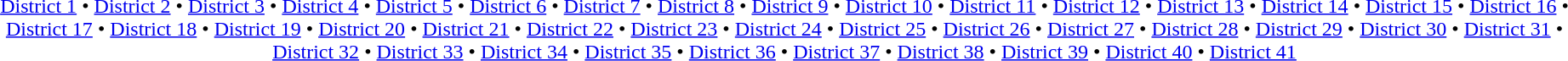<table id=toc class=toc summary=Contents>
<tr>
<td align=center><br><a href='#'>District 1</a> • <a href='#'>District 2</a> • <a href='#'>District 3</a> • <a href='#'>District 4</a> • <a href='#'>District 5</a> • <a href='#'>District 6</a> • <a href='#'>District 7</a> • <a href='#'>District 8</a> • <a href='#'>District 9</a> • <a href='#'>District 10</a> • <a href='#'>District 11</a> • <a href='#'>District 12</a> • <a href='#'>District 13</a> • <a href='#'>District 14</a> • <a href='#'>District 15</a> • <a href='#'>District 16</a> • <a href='#'>District 17</a> • <a href='#'>District 18</a> • <a href='#'>District 19</a> • <a href='#'>District 20</a> • <a href='#'>District 21</a> • <a href='#'>District 22</a> • <a href='#'>District 23</a> • <a href='#'>District 24</a> • <a href='#'>District 25</a> • <a href='#'>District 26</a> • <a href='#'>District 27</a> • <a href='#'>District 28</a> • <a href='#'>District 29</a> • <a href='#'>District 30</a> • <a href='#'>District 31</a> • <a href='#'>District 32</a> • <a href='#'>District 33</a> • <a href='#'>District 34</a> • <a href='#'>District 35</a> • <a href='#'>District 36</a> • <a href='#'>District 37</a> • <a href='#'>District 38</a> • <a href='#'>District 39</a> • <a href='#'>District 40</a> • <a href='#'>District 41</a></td>
</tr>
</table>
